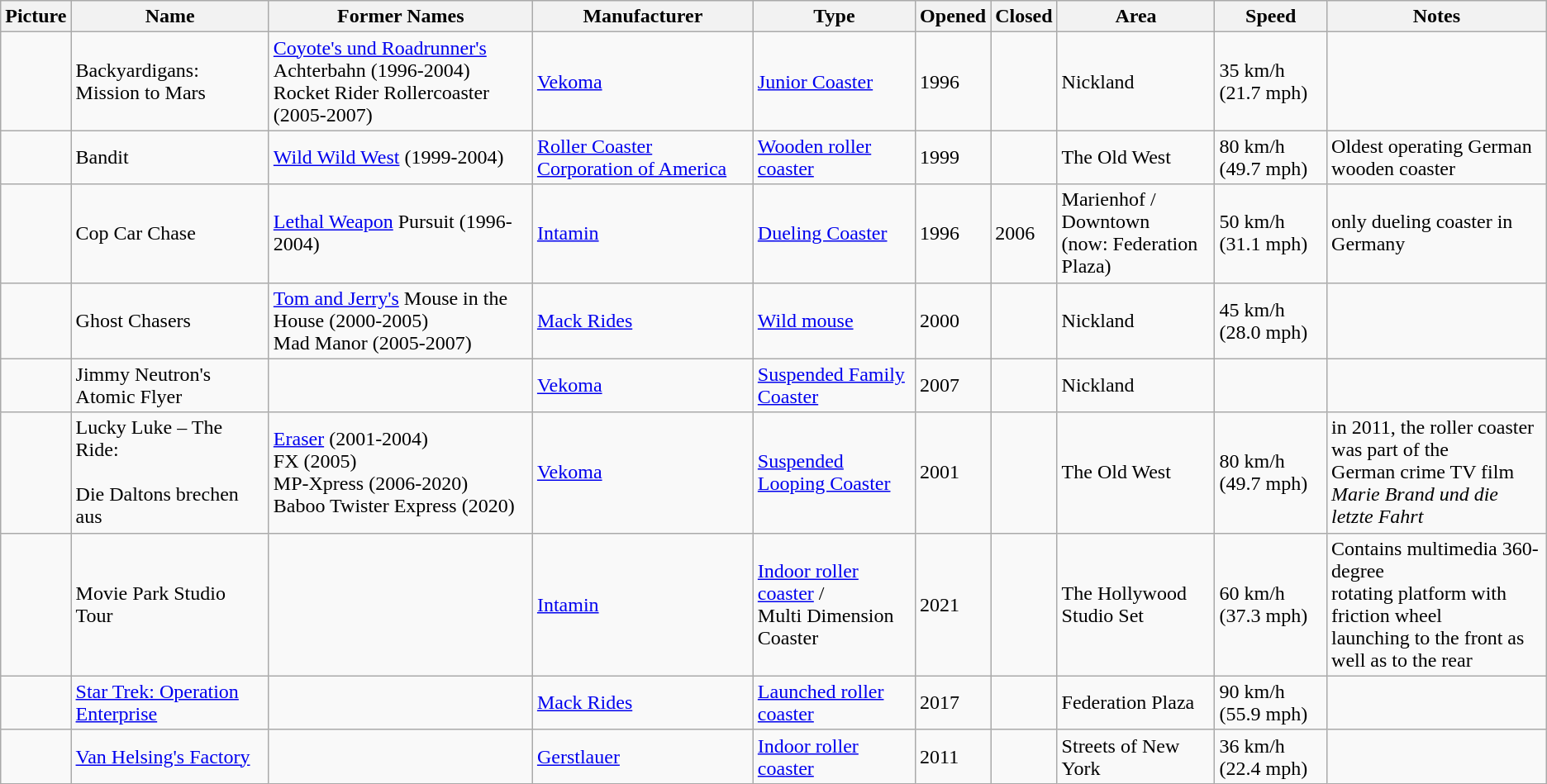<table class="wikitable">
<tr>
<th>Picture</th>
<th>Name</th>
<th>Former Names</th>
<th>Manufacturer</th>
<th>Type</th>
<th>Opened</th>
<th>Closed</th>
<th>Area</th>
<th>Speed</th>
<th>Notes</th>
</tr>
<tr>
<td></td>
<td>Backyardigans: Mission to Mars</td>
<td><a href='#'>Coyote's und Roadrunner's</a> Achterbahn (1996-2004)<br>Rocket Rider Rollercoaster (2005-2007)</td>
<td><a href='#'>Vekoma</a></td>
<td><a href='#'>Junior Coaster</a></td>
<td>1996</td>
<td></td>
<td>Nickland</td>
<td>35 km/h (21.7 mph)</td>
<td></td>
</tr>
<tr>
<td></td>
<td>Bandit</td>
<td><a href='#'>Wild Wild West</a> (1999-2004)</td>
<td><a href='#'>Roller Coaster Corporation of America</a></td>
<td><a href='#'>Wooden roller coaster</a></td>
<td>1999</td>
<td></td>
<td>The Old West</td>
<td>80 km/h (49.7 mph)</td>
<td>Oldest operating German wooden coaster</td>
</tr>
<tr>
<td></td>
<td>Cop Car Chase</td>
<td><a href='#'>Lethal Weapon</a> Pursuit (1996-2004)</td>
<td><a href='#'>Intamin</a></td>
<td><a href='#'>Dueling Coaster</a></td>
<td>1996</td>
<td>2006</td>
<td>Marienhof / Downtown<br>(now: Federation Plaza)</td>
<td>50 km/h (31.1 mph)</td>
<td>only dueling coaster in Germany</td>
</tr>
<tr>
<td></td>
<td>Ghost Chasers</td>
<td><a href='#'>Tom and Jerry's</a> Mouse in the House (2000-2005)<br>Mad Manor (2005-2007)</td>
<td><a href='#'>Mack Rides</a></td>
<td><a href='#'>Wild mouse</a></td>
<td>2000</td>
<td></td>
<td>Nickland</td>
<td>45 km/h (28.0 mph)</td>
<td></td>
</tr>
<tr>
<td></td>
<td>Jimmy Neutron's Atomic Flyer</td>
<td></td>
<td><a href='#'>Vekoma</a></td>
<td><a href='#'>Suspended Family Coaster</a></td>
<td>2007</td>
<td></td>
<td>Nickland</td>
<td></td>
<td></td>
</tr>
<tr>
<td></td>
<td>Lucky Luke – The Ride:<br><br>Die Daltons brechen aus</td>
<td><a href='#'>Eraser</a> (2001-2004)<br>FX (2005)<br>MP-Xpress (2006-2020)<br>Baboo Twister Express (2020)</td>
<td><a href='#'>Vekoma</a></td>
<td><a href='#'>Suspended Looping Coaster</a></td>
<td>2001</td>
<td></td>
<td>The Old West</td>
<td>80 km/h (49.7 mph)</td>
<td>in 2011, the roller coaster was part of the<br>German crime TV film<br><em>Marie Brand und die letzte Fahrt</em></td>
</tr>
<tr>
<td></td>
<td>Movie Park Studio Tour</td>
<td></td>
<td><a href='#'>Intamin</a></td>
<td><a href='#'>Indoor roller coaster</a> /<br>Multi Dimension Coaster</td>
<td>2021</td>
<td></td>
<td>The Hollywood Studio Set</td>
<td>60 km/h (37.3 mph)</td>
<td>Contains multimedia 360-degree<br>rotating platform with friction wheel<br>launching to the front as well as to the rear</td>
</tr>
<tr>
<td></td>
<td><a href='#'>Star Trek: Operation Enterprise</a></td>
<td></td>
<td><a href='#'>Mack Rides</a></td>
<td><a href='#'>Launched roller coaster</a></td>
<td>2017</td>
<td></td>
<td>Federation Plaza</td>
<td>90 km/h (55.9 mph)</td>
<td></td>
</tr>
<tr>
<td></td>
<td><a href='#'>Van Helsing's Factory</a></td>
<td></td>
<td><a href='#'>Gerstlauer</a></td>
<td><a href='#'>Indoor roller coaster</a></td>
<td>2011</td>
<td></td>
<td>Streets of New York</td>
<td>36 km/h (22.4 mph)</td>
<td></td>
</tr>
</table>
